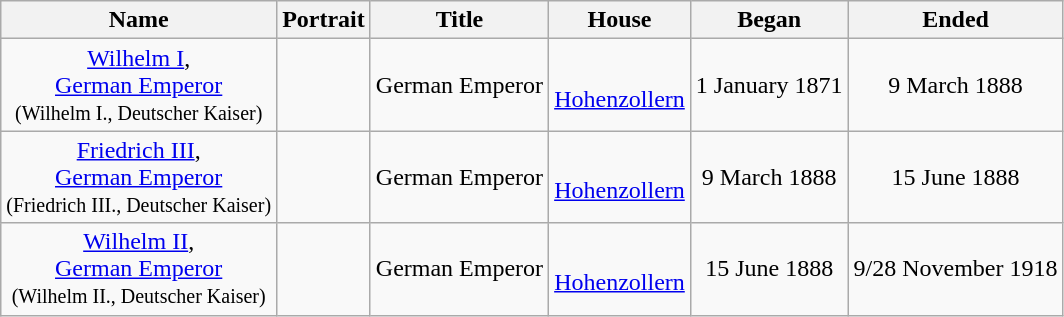<table class="wikitable" style="text-align:center;">
<tr>
<th scope="col">Name</th>
<th scope="col">Portrait</th>
<th scope="col">Title</th>
<th scope="col">House</th>
<th scope="col">Began</th>
<th scope="col">Ended</th>
</tr>
<tr>
<td><a href='#'>Wilhelm I</a>,<br><a href='#'>German Emperor</a><br><small>(Wilhelm I., Deutscher Kaiser)</small></td>
<td></td>
<td>German Emperor</td>
<td><br><a href='#'>Hohenzollern</a></td>
<td>1 January 1871</td>
<td>9 March 1888</td>
</tr>
<tr>
<td><a href='#'>Friedrich III</a>,<br><a href='#'>German Emperor</a><br><small>(Friedrich III., Deutscher Kaiser)</small></td>
<td></td>
<td>German Emperor</td>
<td><br><a href='#'>Hohenzollern</a></td>
<td>9 March 1888</td>
<td>15 June 1888</td>
</tr>
<tr>
<td><a href='#'>Wilhelm II</a>,<br><a href='#'>German Emperor</a><br><small>(Wilhelm II., Deutscher Kaiser)</small></td>
<td></td>
<td>German Emperor</td>
<td><br><a href='#'>Hohenzollern</a></td>
<td>15 June 1888</td>
<td>9/28 November 1918</td>
</tr>
</table>
